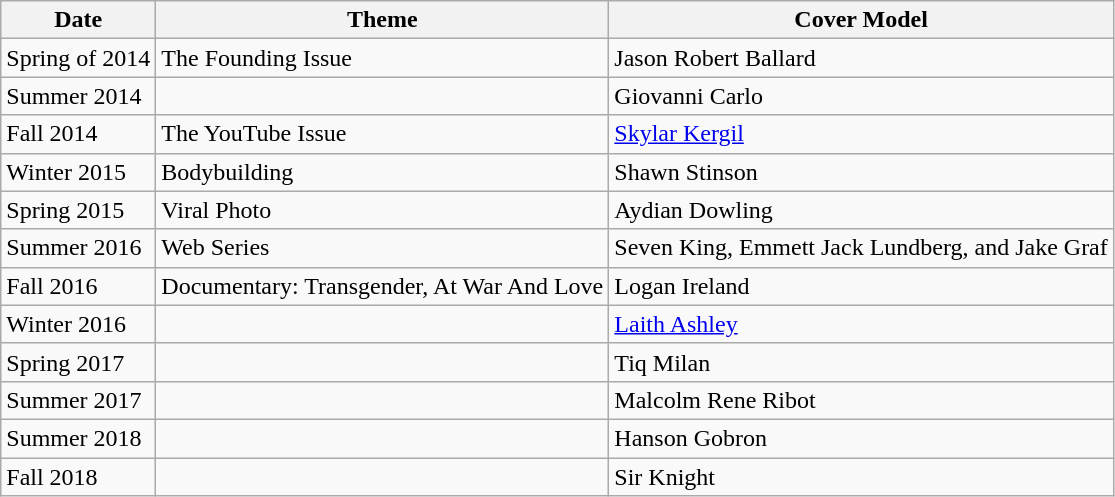<table class="wikitable">
<tr>
<th>Date</th>
<th>Theme</th>
<th>Cover Model</th>
</tr>
<tr>
<td>Spring of 2014</td>
<td>The Founding Issue</td>
<td>Jason Robert Ballard</td>
</tr>
<tr>
<td>Summer 2014</td>
<td></td>
<td>Giovanni Carlo</td>
</tr>
<tr>
<td>Fall 2014</td>
<td>The YouTube Issue</td>
<td><a href='#'>Skylar Kergil</a></td>
</tr>
<tr>
<td>Winter 2015</td>
<td>Bodybuilding</td>
<td>Shawn Stinson</td>
</tr>
<tr>
<td>Spring 2015</td>
<td>Viral Photo</td>
<td>Aydian Dowling</td>
</tr>
<tr>
<td>Summer 2016</td>
<td>Web Series</td>
<td>Seven King, Emmett Jack Lundberg, and Jake Graf</td>
</tr>
<tr>
<td>Fall 2016</td>
<td>Documentary: Transgender, At War And Love</td>
<td>Logan Ireland</td>
</tr>
<tr>
<td>Winter 2016</td>
<td></td>
<td><a href='#'>Laith Ashley</a></td>
</tr>
<tr>
<td>Spring 2017</td>
<td></td>
<td>Tiq Milan</td>
</tr>
<tr>
<td>Summer 2017</td>
<td></td>
<td>Malcolm Rene Ribot</td>
</tr>
<tr>
<td>Summer 2018</td>
<td></td>
<td>Hanson Gobron</td>
</tr>
<tr>
<td>Fall 2018</td>
<td></td>
<td>Sir Knight</td>
</tr>
</table>
